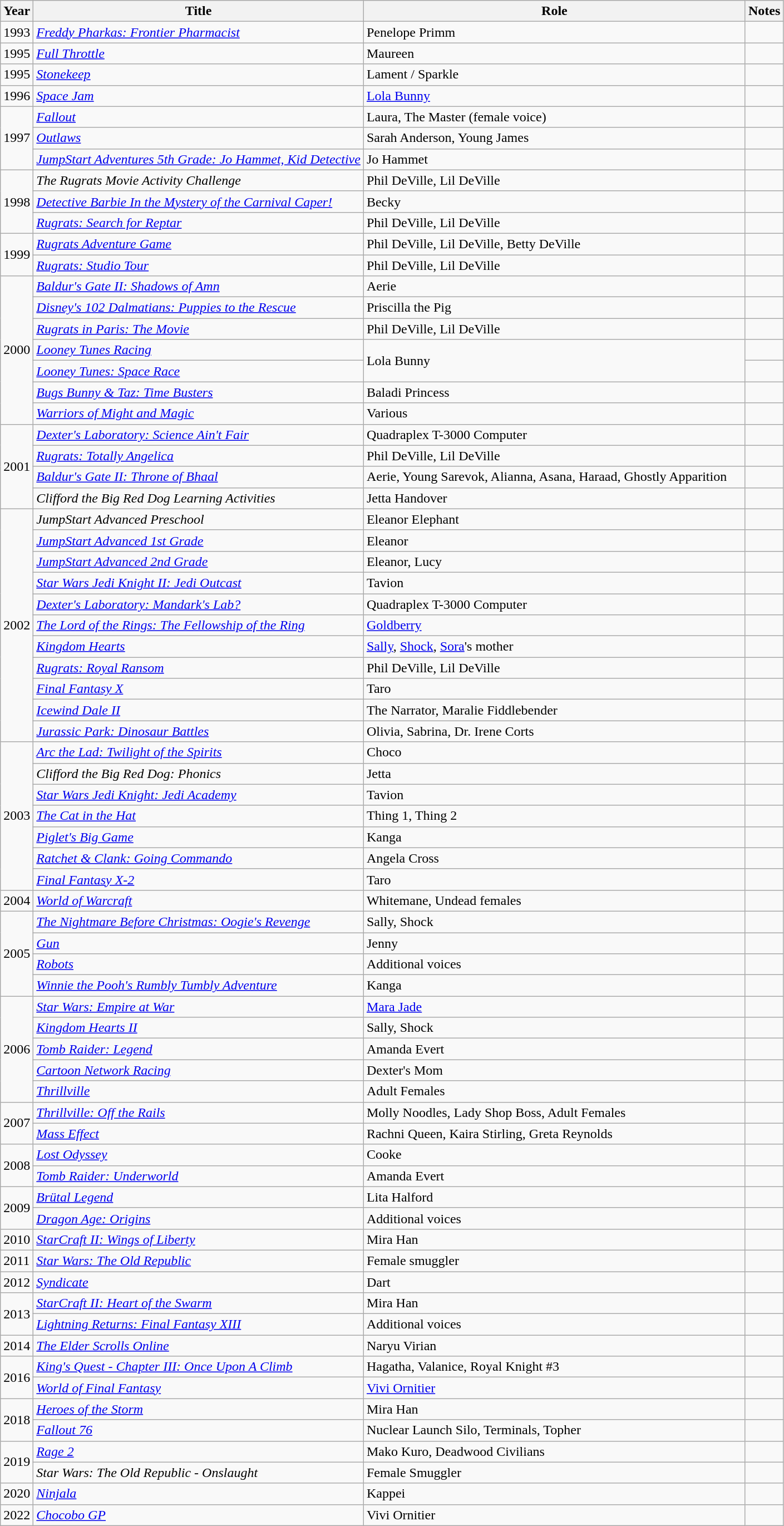<table class="wikitable sortable">
<tr>
<th>Year</th>
<th>Title</th>
<th width="450">Role</th>
<th>Notes</th>
</tr>
<tr>
<td>1993</td>
<td><em><a href='#'>Freddy Pharkas: Frontier Pharmacist</a></em></td>
<td>Penelope Primm</td>
<td></td>
</tr>
<tr>
<td>1995</td>
<td><em><a href='#'>Full Throttle</a></em></td>
<td>Maureen</td>
<td></td>
</tr>
<tr>
<td>1995</td>
<td><em><a href='#'>Stonekeep</a></em></td>
<td>Lament / Sparkle</td>
<td></td>
</tr>
<tr>
<td>1996</td>
<td><em><a href='#'>Space Jam</a></em></td>
<td><a href='#'>Lola Bunny</a></td>
<td></td>
</tr>
<tr>
<td rowspan="3">1997</td>
<td><em><a href='#'>Fallout</a></em></td>
<td>Laura, The Master (female voice)</td>
<td></td>
</tr>
<tr>
<td><em><a href='#'>Outlaws</a></em></td>
<td>Sarah Anderson, Young James</td>
<td></td>
</tr>
<tr>
<td><em><a href='#'>JumpStart Adventures 5th Grade: Jo Hammet, Kid Detective</a></em></td>
<td>Jo Hammet</td>
<td></td>
</tr>
<tr>
<td rowspan="3">1998</td>
<td><em>The Rugrats Movie Activity Challenge</em></td>
<td>Phil DeVille, Lil DeVille</td>
<td></td>
</tr>
<tr>
<td><em><a href='#'>Detective Barbie In the Mystery of the Carnival Caper!</a></em></td>
<td>Becky</td>
<td></td>
</tr>
<tr>
<td><em><a href='#'>Rugrats: Search for Reptar</a></em></td>
<td>Phil DeVille, Lil DeVille</td>
<td></td>
</tr>
<tr>
<td rowspan="2">1999</td>
<td><em><a href='#'>Rugrats Adventure Game</a></em></td>
<td>Phil DeVille, Lil DeVille, Betty DeVille</td>
<td></td>
</tr>
<tr>
<td><em><a href='#'>Rugrats: Studio Tour</a></em></td>
<td>Phil DeVille, Lil DeVille</td>
<td></td>
</tr>
<tr>
<td rowspan="7">2000</td>
<td><em><a href='#'>Baldur's Gate II: Shadows of Amn</a></em></td>
<td>Aerie</td>
<td></td>
</tr>
<tr>
<td><em><a href='#'>Disney's 102 Dalmatians: Puppies to the Rescue</a></em></td>
<td>Priscilla the Pig</td>
<td></td>
</tr>
<tr>
<td><em><a href='#'>Rugrats in Paris: The Movie</a></em></td>
<td>Phil DeVille, Lil DeVille</td>
<td></td>
</tr>
<tr>
<td><em><a href='#'>Looney Tunes Racing</a></em></td>
<td rowspan="2">Lola Bunny</td>
<td></td>
</tr>
<tr>
<td><em><a href='#'>Looney Tunes: Space Race</a></em></td>
<td></td>
</tr>
<tr>
<td><em><a href='#'>Bugs Bunny & Taz: Time Busters</a></em></td>
<td>Baladi Princess</td>
<td></td>
</tr>
<tr>
<td><em><a href='#'>Warriors of Might and Magic</a></em></td>
<td>Various</td>
<td></td>
</tr>
<tr>
<td rowspan="4">2001</td>
<td><em><a href='#'>Dexter's Laboratory: Science Ain't Fair</a></em></td>
<td>Quadraplex T-3000 Computer</td>
<td></td>
</tr>
<tr>
<td><em><a href='#'>Rugrats: Totally Angelica</a></em></td>
<td>Phil DeVille, Lil DeVille</td>
<td></td>
</tr>
<tr>
<td><em><a href='#'>Baldur's Gate II: Throne of Bhaal</a></em></td>
<td>Aerie, Young Sarevok, Alianna, Asana, Haraad, Ghostly Apparition</td>
<td></td>
</tr>
<tr>
<td><em>Clifford the Big Red Dog Learning Activities</em></td>
<td>Jetta Handover</td>
<td></td>
</tr>
<tr>
<td rowspan="11">2002</td>
<td><em>JumpStart Advanced Preschool</em></td>
<td>Eleanor Elephant</td>
<td></td>
</tr>
<tr>
<td><em><a href='#'>JumpStart Advanced 1st Grade</a></em></td>
<td>Eleanor</td>
<td></td>
</tr>
<tr>
<td><em><a href='#'>JumpStart Advanced 2nd Grade</a></em></td>
<td>Eleanor, Lucy</td>
<td></td>
</tr>
<tr>
<td><em><a href='#'>Star Wars Jedi Knight II: Jedi Outcast</a></em></td>
<td>Tavion</td>
<td></td>
</tr>
<tr>
<td><em><a href='#'>Dexter's Laboratory: Mandark's Lab?</a></em></td>
<td>Quadraplex T-3000 Computer</td>
<td></td>
</tr>
<tr>
<td><em><a href='#'>The Lord of the Rings: The Fellowship of the Ring</a></em></td>
<td><a href='#'>Goldberry</a></td>
<td></td>
</tr>
<tr>
<td><em><a href='#'>Kingdom Hearts</a></em></td>
<td><a href='#'>Sally</a>, <a href='#'>Shock</a>, <a href='#'>Sora</a>'s mother</td>
<td></td>
</tr>
<tr>
<td><em><a href='#'>Rugrats: Royal Ransom</a></em></td>
<td>Phil DeVille, Lil DeVille</td>
<td></td>
</tr>
<tr>
<td><em><a href='#'>Final Fantasy X</a></em></td>
<td>Taro</td>
<td></td>
</tr>
<tr>
<td><em><a href='#'>Icewind Dale II</a></em></td>
<td>The Narrator, Maralie Fiddlebender</td>
<td></td>
</tr>
<tr>
<td><em><a href='#'>Jurassic Park: Dinosaur Battles</a></em></td>
<td>Olivia, Sabrina, Dr. Irene Corts</td>
<td></td>
</tr>
<tr>
<td rowspan="7">2003</td>
<td><em><a href='#'>Arc the Lad: Twilight of the Spirits</a></em></td>
<td>Choco</td>
<td></td>
</tr>
<tr>
<td><em>Clifford the Big Red Dog: Phonics</em></td>
<td>Jetta</td>
<td></td>
</tr>
<tr>
<td><em><a href='#'>Star Wars Jedi Knight: Jedi Academy</a></em></td>
<td>Tavion</td>
<td></td>
</tr>
<tr>
<td><em><a href='#'>The Cat in the Hat</a></em></td>
<td>Thing 1, Thing 2</td>
<td></td>
</tr>
<tr>
<td><em><a href='#'>Piglet's Big Game</a></em></td>
<td>Kanga</td>
<td></td>
</tr>
<tr>
<td><em><a href='#'>Ratchet & Clank: Going Commando</a></em></td>
<td>Angela Cross</td>
<td></td>
</tr>
<tr>
<td><em><a href='#'>Final Fantasy X-2</a></em></td>
<td>Taro</td>
<td></td>
</tr>
<tr>
<td>2004</td>
<td><em><a href='#'>World of Warcraft</a></em></td>
<td>Whitemane, Undead females</td>
<td></td>
</tr>
<tr>
<td rowspan="4">2005</td>
<td><em><a href='#'>The Nightmare Before Christmas: Oogie's Revenge</a></em></td>
<td>Sally, Shock</td>
<td></td>
</tr>
<tr>
<td><em><a href='#'>Gun</a></em></td>
<td>Jenny</td>
<td></td>
</tr>
<tr>
<td><em><a href='#'>Robots</a></em></td>
<td>Additional voices</td>
<td></td>
</tr>
<tr>
<td><em><a href='#'>Winnie the Pooh's Rumbly Tumbly Adventure</a></em></td>
<td>Kanga</td>
<td></td>
</tr>
<tr>
<td rowspan="5">2006</td>
<td><em><a href='#'>Star Wars: Empire at War</a></em></td>
<td><a href='#'>Mara Jade</a></td>
<td></td>
</tr>
<tr>
<td><em><a href='#'>Kingdom Hearts II</a></em></td>
<td>Sally, Shock</td>
<td></td>
</tr>
<tr>
<td><em><a href='#'>Tomb Raider: Legend</a></em></td>
<td>Amanda Evert</td>
<td></td>
</tr>
<tr>
<td><em><a href='#'>Cartoon Network Racing</a></em></td>
<td>Dexter's Mom</td>
<td></td>
</tr>
<tr>
<td><em><a href='#'>Thrillville</a></em></td>
<td>Adult Females</td>
<td></td>
</tr>
<tr>
<td rowspan="2">2007</td>
<td><em><a href='#'>Thrillville: Off the Rails</a></em></td>
<td>Molly Noodles, Lady Shop Boss, Adult Females</td>
<td></td>
</tr>
<tr>
<td><em><a href='#'>Mass Effect</a></em></td>
<td>Rachni Queen, Kaira Stirling, Greta Reynolds</td>
<td></td>
</tr>
<tr>
<td rowspan="2">2008</td>
<td><em><a href='#'>Lost Odyssey</a></em></td>
<td>Cooke</td>
<td></td>
</tr>
<tr>
<td><em><a href='#'>Tomb Raider: Underworld</a></em></td>
<td>Amanda Evert</td>
<td></td>
</tr>
<tr>
<td rowspan="2">2009</td>
<td><em><a href='#'>Brütal Legend</a></em></td>
<td>Lita Halford</td>
<td></td>
</tr>
<tr>
<td><em><a href='#'>Dragon Age: Origins</a></em></td>
<td>Additional voices</td>
<td></td>
</tr>
<tr>
<td>2010</td>
<td><em><a href='#'>StarCraft II: Wings of Liberty</a></em></td>
<td>Mira Han</td>
<td></td>
</tr>
<tr>
<td>2011</td>
<td><em><a href='#'>Star Wars: The Old Republic</a></em></td>
<td>Female smuggler</td>
<td></td>
</tr>
<tr>
<td>2012</td>
<td><em><a href='#'>Syndicate</a></em></td>
<td>Dart</td>
<td></td>
</tr>
<tr>
<td rowspan="2">2013</td>
<td><em><a href='#'>StarCraft II: Heart of the Swarm</a></em></td>
<td>Mira Han</td>
<td></td>
</tr>
<tr>
<td><em><a href='#'>Lightning Returns: Final Fantasy XIII</a></em></td>
<td>Additional voices</td>
<td></td>
</tr>
<tr>
<td>2014</td>
<td><em><a href='#'>The Elder Scrolls Online</a></em></td>
<td>Naryu Virian</td>
<td></td>
</tr>
<tr>
<td rowspan="2">2016</td>
<td><em><a href='#'>King's Quest - Chapter III: Once Upon A Climb</a></em></td>
<td>Hagatha, Valanice, Royal Knight #3</td>
<td></td>
</tr>
<tr>
<td><em><a href='#'>World of Final Fantasy</a></em></td>
<td><a href='#'>Vivi Ornitier</a></td>
<td></td>
</tr>
<tr>
<td rowspan="2">2018</td>
<td><em><a href='#'>Heroes of the Storm</a></em></td>
<td>Mira Han</td>
<td></td>
</tr>
<tr>
<td><em><a href='#'>Fallout 76</a></em></td>
<td>Nuclear Launch Silo, Terminals, Topher</td>
<td></td>
</tr>
<tr>
<td rowspan="2">2019</td>
<td><em><a href='#'>Rage 2</a></em></td>
<td>Mako Kuro, Deadwood Civilians</td>
<td></td>
</tr>
<tr>
<td><em>Star Wars: The Old Republic - Onslaught</em></td>
<td>Female Smuggler</td>
<td></td>
</tr>
<tr>
<td>2020</td>
<td><em><a href='#'>Ninjala</a></em></td>
<td>Kappei</td>
<td></td>
</tr>
<tr>
<td>2022</td>
<td><em><a href='#'>Chocobo GP</a></em></td>
<td>Vivi Ornitier</td>
<td></td>
</tr>
</table>
